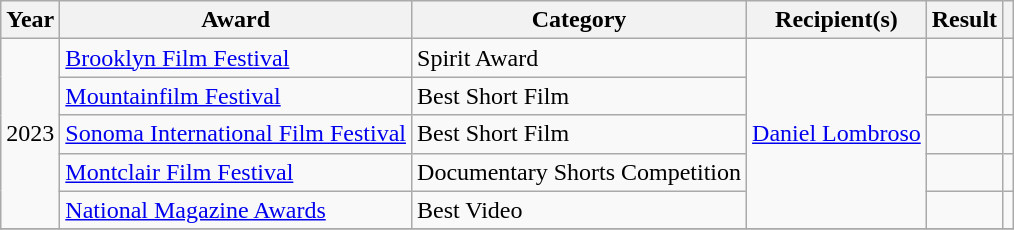<table class="wikitable plainrowheaders sortable">
<tr>
<th scope="col">Year</th>
<th scope="col">Award</th>
<th scope="col">Category</th>
<th scope="col">Recipient(s)</th>
<th scope="col">Result</th>
<th scope="col" class="unsortable"></th>
</tr>
<tr>
<td rowspan="5">2023</td>
<td><a href='#'>Brooklyn Film Festival</a></td>
<td>Spirit Award</td>
<td rowspan="5"><a href='#'>Daniel Lombroso</a></td>
<td></td>
<td></td>
</tr>
<tr>
<td><a href='#'>Mountainfilm Festival</a></td>
<td>Best Short Film</td>
<td></td>
<td></td>
</tr>
<tr>
<td><a href='#'>Sonoma International Film Festival</a></td>
<td>Best Short Film</td>
<td></td>
<td></td>
</tr>
<tr>
<td><a href='#'>Montclair Film Festival</a></td>
<td>Documentary Shorts Competition</td>
<td></td>
<td></td>
</tr>
<tr>
<td><a href='#'>National Magazine Awards</a></td>
<td>Best Video</td>
<td></td>
<td></td>
</tr>
<tr>
</tr>
</table>
